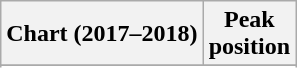<table class="wikitable sortable plainrowheaders" style="text-align:center">
<tr>
<th scope="col">Chart (2017–2018)</th>
<th scope="col">Peak<br> position</th>
</tr>
<tr>
</tr>
<tr>
</tr>
<tr>
</tr>
</table>
